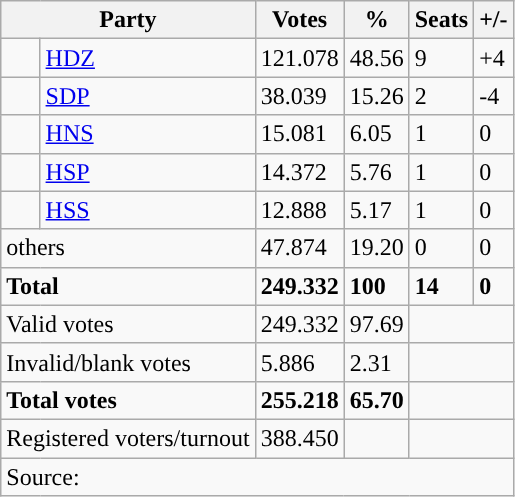<table class="wikitable" style="text-align: left;">
<tr>
<th colspan="2">Party</th>
<th>Votes</th>
<th>%</th>
<th>Seats</th>
<th>+/-</th>
</tr>
<tr>
<td style="background-color: "></td>
<td><a href='#'>HDZ</a></td>
<td>121.078</td>
<td>48.56</td>
<td>9</td>
<td>+4</td>
</tr>
<tr>
<td style="background-color: "></td>
<td><a href='#'>SDP</a></td>
<td>38.039</td>
<td>15.26</td>
<td>2</td>
<td>-4</td>
</tr>
<tr>
<td style="background-color: "></td>
<td><a href='#'>HNS</a></td>
<td>15.081</td>
<td>6.05</td>
<td>1</td>
<td>0</td>
</tr>
<tr>
<td style="background-color: "></td>
<td><a href='#'>HSP</a></td>
<td>14.372</td>
<td>5.76</td>
<td>1</td>
<td>0</td>
</tr>
<tr>
<td style="background-color: "></td>
<td><a href='#'>HSS</a></td>
<td>12.888</td>
<td>5.17</td>
<td>1</td>
<td>0</td>
</tr>
<tr>
<td colspan="2">others</td>
<td>47.874</td>
<td>19.20</td>
<td>0</td>
<td>0</td>
</tr>
<tr>
<td colspan="2"><strong>Total</strong></td>
<td><strong>249.332</strong></td>
<td><strong>100</strong></td>
<td><strong>14</strong></td>
<td><strong>0</strong></td>
</tr>
<tr>
<td colspan="2">Valid votes</td>
<td>249.332</td>
<td>97.69</td>
<td colspan="2"></td>
</tr>
<tr>
<td colspan="2">Invalid/blank votes</td>
<td>5.886</td>
<td>2.31</td>
<td colspan="2"></td>
</tr>
<tr>
<td colspan="2"><strong>Total votes</strong></td>
<td><strong>255.218</strong></td>
<td><strong>65.70</strong></td>
<td colspan="2"></td>
</tr>
<tr>
<td colspan="2">Registered voters/turnout</td>
<td votes14="5343">388.450</td>
<td></td>
<td colspan="2"></td>
</tr>
<tr>
<td colspan="6">Source: </td>
</tr>
</table>
